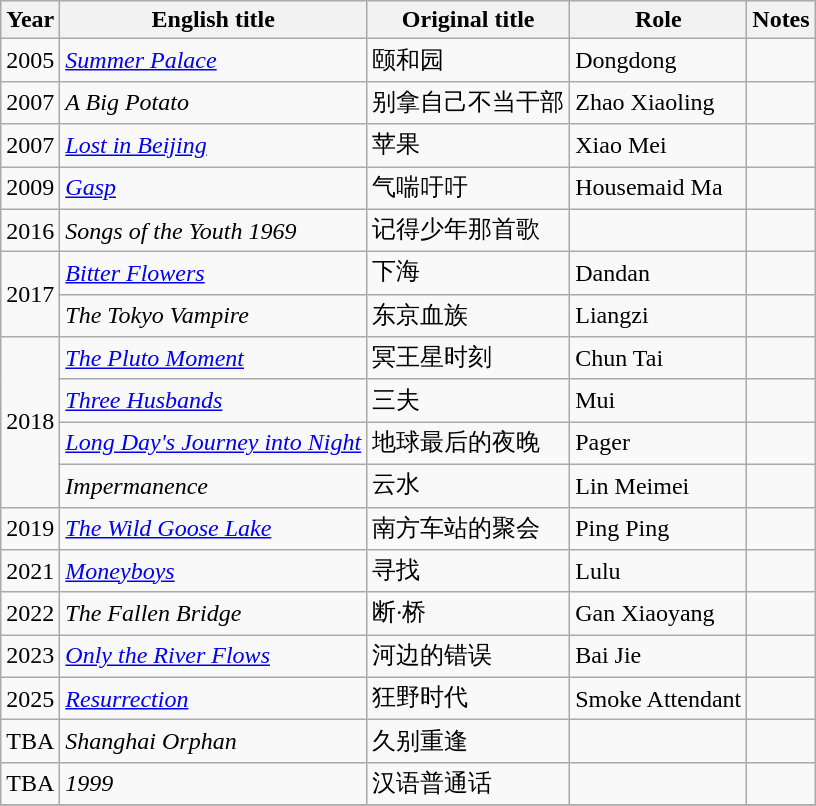<table class="wikitable sortable">
<tr>
<th>Year</th>
<th>English title</th>
<th>Original title</th>
<th>Role</th>
<th class="unsortable">Notes</th>
</tr>
<tr>
<td>2005</td>
<td><em><a href='#'>Summer Palace</a></em></td>
<td>颐和园</td>
<td>Dongdong</td>
<td></td>
</tr>
<tr>
<td>2007</td>
<td><em>A Big Potato</em></td>
<td>别拿自己不当干部</td>
<td>Zhao Xiaoling</td>
<td></td>
</tr>
<tr>
<td>2007</td>
<td><em><a href='#'>Lost in Beijing</a></em></td>
<td>苹果</td>
<td>Xiao Mei</td>
<td></td>
</tr>
<tr>
<td>2009</td>
<td><em><a href='#'>Gasp</a></em></td>
<td>气喘吁吁</td>
<td>Housemaid Ma</td>
<td></td>
</tr>
<tr>
<td>2016</td>
<td><em>Songs of the Youth 1969</em></td>
<td>记得少年那首歌</td>
<td></td>
<td></td>
</tr>
<tr>
<td rowspan="2">2017</td>
<td><em><a href='#'>Bitter Flowers</a></em></td>
<td>下海</td>
<td>Dandan</td>
<td></td>
</tr>
<tr>
<td><em>The Tokyo Vampire</em></td>
<td>东京血族</td>
<td>Liangzi</td>
<td></td>
</tr>
<tr>
<td rowspan=4>2018</td>
<td><em><a href='#'>The Pluto Moment</a></em></td>
<td>冥王星时刻</td>
<td>Chun Tai</td>
<td></td>
</tr>
<tr>
<td><em><a href='#'>Three Husbands</a></em></td>
<td>三夫</td>
<td>Mui</td>
<td></td>
</tr>
<tr>
<td><em><a href='#'>Long Day's Journey into Night</a></em></td>
<td>地球最后的夜晚</td>
<td>Pager</td>
<td></td>
</tr>
<tr>
<td><em>Impermanence</em></td>
<td>云水</td>
<td>Lin Meimei</td>
<td></td>
</tr>
<tr>
<td>2019</td>
<td><em><a href='#'>The Wild Goose Lake</a></em></td>
<td>南方车站的聚会</td>
<td>Ping Ping</td>
<td></td>
</tr>
<tr>
<td>2021</td>
<td><em><a href='#'>Moneyboys</a></em></td>
<td>寻找</td>
<td>Lulu</td>
<td></td>
</tr>
<tr>
<td>2022</td>
<td><em>The Fallen Bridge</em></td>
<td>断·桥</td>
<td>Gan Xiaoyang</td>
<td></td>
</tr>
<tr>
<td>2023</td>
<td><em><a href='#'>Only the River Flows</a></em></td>
<td>河边的错误</td>
<td>Bai Jie</td>
<td></td>
</tr>
<tr>
<td>2025</td>
<td><em><a href='#'>Resurrection</a></em></td>
<td>狂野时代</td>
<td>Smoke Attendant</td>
<td></td>
</tr>
<tr>
<td>TBA</td>
<td><em>Shanghai Orphan</em></td>
<td>久别重逢</td>
<td></td>
<td></td>
</tr>
<tr>
<td>TBA</td>
<td><em>1999</em></td>
<td>汉语普通话</td>
<td></td>
<td></td>
</tr>
<tr>
</tr>
</table>
